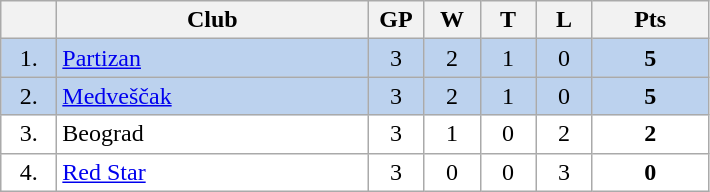<table class="wikitable">
<tr>
<th width="30"></th>
<th width="200">Club</th>
<th width="30">GP</th>
<th width="30">W</th>
<th width="30">T</th>
<th width="30">L</th>
<th width="70">Pts</th>
</tr>
<tr bgcolor="#BCD2EE" align="center">
<td>1.</td>
<td align="left"><a href='#'>Partizan</a></td>
<td>3</td>
<td>2</td>
<td>1</td>
<td>0</td>
<td><strong>5</strong></td>
</tr>
<tr bgcolor="#BCD2EE" align="center">
<td>2.</td>
<td align="left"><a href='#'>Medveščak</a></td>
<td>3</td>
<td>2</td>
<td>1</td>
<td>0</td>
<td><strong>5</strong></td>
</tr>
<tr bgcolor="#FFFFFF" align="center">
<td>3.</td>
<td align="left">Beograd</td>
<td>3</td>
<td>1</td>
<td>0</td>
<td>2</td>
<td><strong>2</strong></td>
</tr>
<tr bgcolor="#FFFFFF" align="center">
<td>4.</td>
<td align="left"><a href='#'>Red Star</a></td>
<td>3</td>
<td>0</td>
<td>0</td>
<td>3</td>
<td><strong>0</strong></td>
</tr>
</table>
